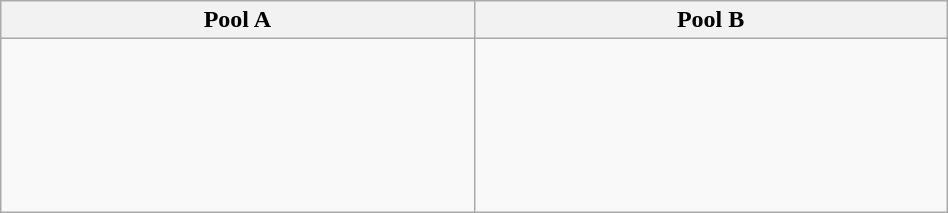<table class="wikitable" width=50%>
<tr>
<th width=50%>Pool A</th>
<th width=50%>Pool B</th>
</tr>
<tr>
<td valign=top><br><br>
<br>
<br>
<br>
<br>
</td>
<td><br><br>
<br>
<br>
<br>
<br>
</td>
</tr>
</table>
